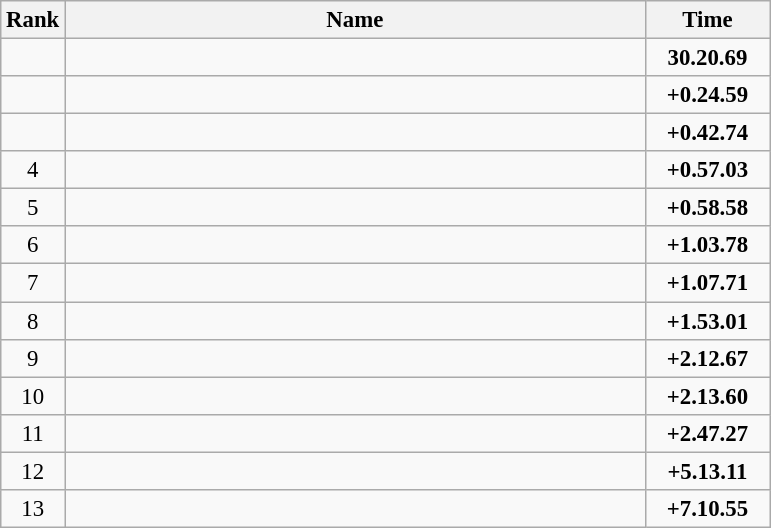<table class=wikitable style="font-size:95%">
<tr>
<th>Rank</th>
<th style="width:25em">Name</th>
<th style="width:5em">Time</th>
</tr>
<tr>
<td align="center"></td>
<td></td>
<td align="center"><strong>30.20.69</strong></td>
</tr>
<tr>
<td align="center"></td>
<td></td>
<td align="center"><strong>+0.24.59</strong></td>
</tr>
<tr>
<td align="center"></td>
<td></td>
<td align="center"><strong>+0.42.74</strong></td>
</tr>
<tr>
<td align="center">4</td>
<td></td>
<td align="center"><strong>+0.57.03</strong></td>
</tr>
<tr>
<td align="center">5</td>
<td></td>
<td align="center"><strong>+0.58.58</strong></td>
</tr>
<tr>
<td align="center">6</td>
<td></td>
<td align="center"><strong>+1.03.78</strong></td>
</tr>
<tr>
<td align="center">7</td>
<td></td>
<td align="center"><strong>+1.07.71</strong></td>
</tr>
<tr>
<td align="center">8</td>
<td></td>
<td align="center"><strong>+1.53.01</strong></td>
</tr>
<tr>
<td align="center">9</td>
<td></td>
<td align="center"><strong>+2.12.67</strong></td>
</tr>
<tr>
<td align="center">10</td>
<td></td>
<td align="center"><strong>+2.13.60</strong></td>
</tr>
<tr>
<td align="center">11</td>
<td></td>
<td align="center"><strong>+2.47.27</strong></td>
</tr>
<tr>
<td align="center">12</td>
<td></td>
<td align="center"><strong>+5.13.11</strong></td>
</tr>
<tr>
<td align="center">13</td>
<td></td>
<td align="center"><strong>+7.10.55</strong></td>
</tr>
</table>
